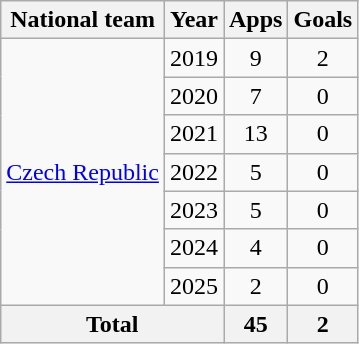<table class="wikitable" style="text-align:center">
<tr>
<th>National team</th>
<th>Year</th>
<th>Apps</th>
<th>Goals</th>
</tr>
<tr>
<td rowspan="7"><a href='#'>Czech Republic</a></td>
<td>2019</td>
<td>9</td>
<td>2</td>
</tr>
<tr>
<td>2020</td>
<td>7</td>
<td>0</td>
</tr>
<tr>
<td>2021</td>
<td>13</td>
<td>0</td>
</tr>
<tr>
<td>2022</td>
<td>5</td>
<td>0</td>
</tr>
<tr>
<td>2023</td>
<td>5</td>
<td>0</td>
</tr>
<tr>
<td>2024</td>
<td>4</td>
<td>0</td>
</tr>
<tr>
<td>2025</td>
<td>2</td>
<td>0</td>
</tr>
<tr>
<th colspan="2">Total</th>
<th>45</th>
<th>2</th>
</tr>
</table>
